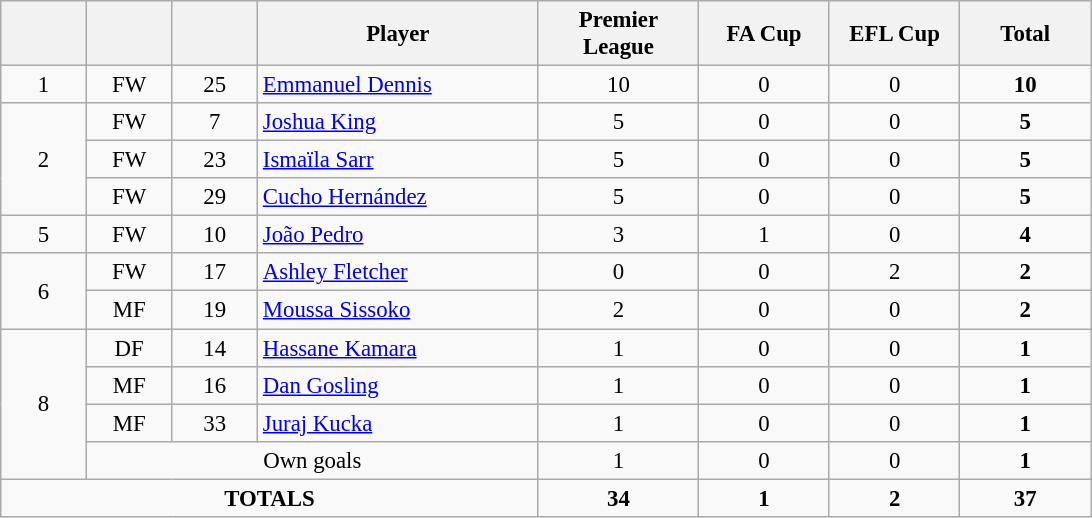<table class="wikitable" style="font-size: 95%; text-align: center;">
<tr>
<th width=50></th>
<th width=50></th>
<th width=50></th>
<th width=180>Player</th>
<th width=100>Premier League</th>
<th width=80>FA Cup</th>
<th width=80>EFL Cup</th>
<th width=80>Total</th>
</tr>
<tr>
<td rowspan="1">1</td>
<td>FW</td>
<td>25</td>
<td align=left> <a href='#'>Emmanuel Dennis</a></td>
<td>10</td>
<td>0</td>
<td>0</td>
<td><strong>10</strong></td>
</tr>
<tr>
<td rowspan="3">2</td>
<td>FW</td>
<td>7</td>
<td align=left> <a href='#'>Joshua King</a></td>
<td>5</td>
<td>0</td>
<td>0</td>
<td><strong>5</strong></td>
</tr>
<tr>
<td>FW</td>
<td>23</td>
<td align=left> <a href='#'>Ismaïla Sarr</a></td>
<td>5</td>
<td>0</td>
<td>0</td>
<td><strong>5</strong></td>
</tr>
<tr>
<td>FW</td>
<td>29</td>
<td align=left> <a href='#'>Cucho Hernández</a></td>
<td>5</td>
<td>0</td>
<td>0</td>
<td><strong>5</strong></td>
</tr>
<tr>
<td rowspan="1">5</td>
<td>FW</td>
<td>10</td>
<td align=left> <a href='#'>João Pedro</a></td>
<td>3</td>
<td>1</td>
<td>0</td>
<td><strong>4</strong></td>
</tr>
<tr>
<td rowspan="2">6</td>
<td>FW</td>
<td>17</td>
<td align=left> <a href='#'>Ashley Fletcher</a></td>
<td>0</td>
<td>0</td>
<td>2</td>
<td><strong>2</strong></td>
</tr>
<tr>
<td>MF</td>
<td>19</td>
<td align=left> <a href='#'>Moussa Sissoko</a></td>
<td>2</td>
<td>0</td>
<td>0</td>
<td><strong>2</strong></td>
</tr>
<tr>
<td rowspan="4">8</td>
<td>DF</td>
<td>14</td>
<td align=left> <a href='#'>Hassane Kamara</a></td>
<td>1</td>
<td>0</td>
<td>0</td>
<td><strong>1</strong></td>
</tr>
<tr>
<td>MF</td>
<td>16</td>
<td align=left> <a href='#'>Dan Gosling</a></td>
<td>1</td>
<td>0</td>
<td>0</td>
<td><strong>1</strong></td>
</tr>
<tr>
<td>MF</td>
<td>33</td>
<td align=left> <a href='#'>Juraj Kucka</a></td>
<td>1</td>
<td>0</td>
<td>0</td>
<td><strong>1</strong></td>
</tr>
<tr>
<td colspan="3">Own goals</td>
<td>1</td>
<td>0</td>
<td>0</td>
<td><strong>1</strong></td>
</tr>
<tr class="sortbottom">
<td colspan="4"><strong>TOTALS</strong></td>
<td><strong>34</strong></td>
<td><strong>1</strong></td>
<td><strong>2</strong></td>
<td><strong>37</strong></td>
</tr>
</table>
